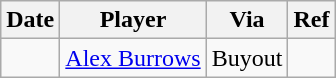<table class="wikitable">
<tr>
<th>Date</th>
<th>Player</th>
<th>Via</th>
<th>Ref</th>
</tr>
<tr>
<td></td>
<td><a href='#'>Alex Burrows</a></td>
<td>Buyout</td>
<td></td>
</tr>
</table>
